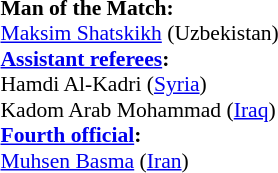<table width=50% style="font-size: 90%">
<tr>
<td><br><strong>Man of the Match:</strong>
<br><a href='#'>Maksim Shatskikh</a> (Uzbekistan)<br><strong><a href='#'>Assistant referees</a>:</strong>
<br>Hamdi Al-Kadri (<a href='#'>Syria</a>)
<br>Kadom Arab Mohammad (<a href='#'>Iraq</a>)
<br><strong><a href='#'>Fourth official</a>:</strong>
<br><a href='#'>Muhsen Basma</a> (<a href='#'>Iran</a>)</td>
</tr>
</table>
